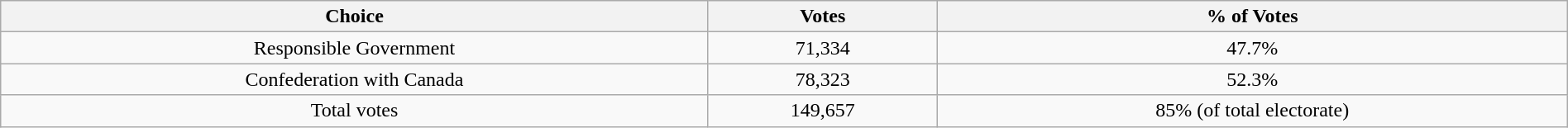<table class="wikitable" style="width:100%; text-align:center;">
<tr>
<th>Choice</th>
<th>Votes</th>
<th>% of Votes</th>
</tr>
<tr>
<td>Responsible Government</td>
<td>71,334</td>
<td>47.7%</td>
</tr>
<tr>
<td>Confederation with Canada</td>
<td>78,323</td>
<td>52.3%</td>
</tr>
<tr>
<td>Total votes</td>
<td>149,657</td>
<td>85% (of total electorate)</td>
</tr>
</table>
